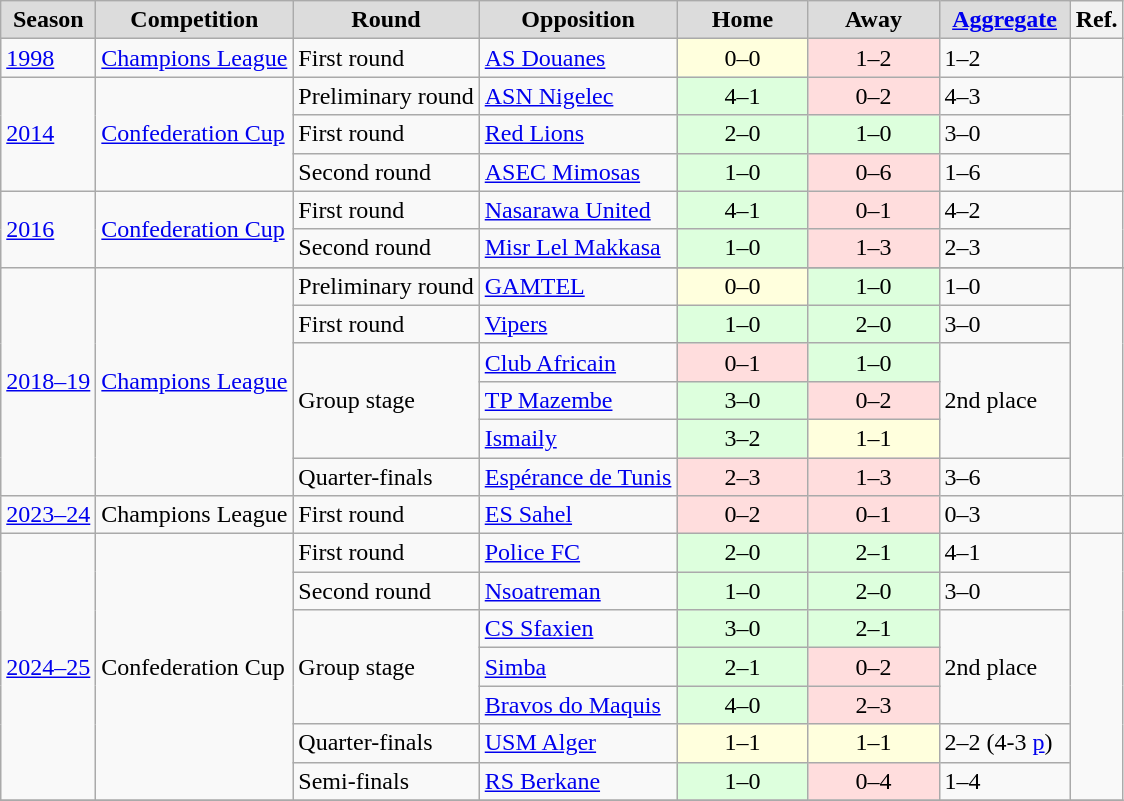<table class="sortable plainrowheaders wikitable">
<tr>
<th style="background:#DCDCDC">Season</th>
<th style="background:#DCDCDC">Competition</th>
<th style="background:#DCDCDC">Round</th>
<th style="background:#DCDCDC">Opposition</th>
<th width="80" style="background:#DCDCDC">Home</th>
<th width="80" style="background:#DCDCDC">Away</th>
<th width="80" style="background:#DCDCDC"><a href='#'>Aggregate</a></th>
<th scope="col">Ref.</th>
</tr>
<tr>
<td><a href='#'>1998</a></td>
<td><a href='#'>Champions League</a></td>
<td align=left>First round</td>
<td align=left> <a href='#'>AS Douanes</a></td>
<td style="background:#ffd; text-align:center">0–0</td>
<td style="background:#fdd; text-align:center">1–2</td>
<td>1–2</td>
<td></td>
</tr>
<tr>
<td rowspan="3"><a href='#'>2014</a></td>
<td rowspan="3"><a href='#'>Confederation Cup</a></td>
<td align=left>Preliminary round</td>
<td align=left> <a href='#'>ASN Nigelec</a></td>
<td style="background:#dfd; text-align:center">4–1</td>
<td style="background:#fdd; text-align:center">0–2</td>
<td>4–3</td>
<td rowspan="3"></td>
</tr>
<tr>
<td align=left>First round</td>
<td align=left> <a href='#'>Red Lions</a></td>
<td style="background:#dfd; text-align:center">2–0</td>
<td style="background:#dfd; text-align:center">1–0</td>
<td>3–0</td>
</tr>
<tr>
<td align=left>Second round</td>
<td align=left> <a href='#'>ASEC Mimosas</a></td>
<td style="background:#dfd; text-align:center">1–0</td>
<td style="background:#fdd; text-align:center">0–6</td>
<td>1–6</td>
</tr>
<tr>
<td rowspan="2"><a href='#'>2016</a></td>
<td rowspan="2"><a href='#'>Confederation Cup</a></td>
<td align=left>First round</td>
<td align=left> <a href='#'>Nasarawa United</a></td>
<td style="background:#dfd; text-align:center">4–1</td>
<td style="background:#fdd; text-align:center">0–1</td>
<td>4–2</td>
<td rowspan="2"></td>
</tr>
<tr>
<td align=left>Second round</td>
<td align=left> <a href='#'>Misr Lel Makkasa</a></td>
<td style="background:#dfd; text-align:center">1–0</td>
<td style="background:#fdd; text-align:center">1–3</td>
<td>2–3</td>
</tr>
<tr>
<td rowspan="7"><a href='#'>2018–19</a></td>
<td rowspan="7"><a href='#'>Champions League</a></td>
</tr>
<tr>
<td align=left>Preliminary round</td>
<td align=left> <a href='#'>GAMTEL</a></td>
<td style="background:#ffd; text-align:center">0–0</td>
<td style="background:#dfd; text-align:center">1–0</td>
<td>1–0</td>
<td rowspan="6"></td>
</tr>
<tr>
<td align=left>First round</td>
<td align=left> <a href='#'>Vipers</a></td>
<td style="background:#dfd; text-align:center">1–0</td>
<td style="background:#dfd; text-align:center">2–0</td>
<td>3–0</td>
</tr>
<tr>
<td rowspan="3">Group stage</td>
<td align=left> <a href='#'>Club Africain</a></td>
<td style="background:#fdd; text-align:center">0–1</td>
<td style="background:#dfd; text-align:center">1–0</td>
<td rowspan="3">2nd place</td>
</tr>
<tr>
<td align=left> <a href='#'>TP Mazembe</a></td>
<td style="background:#dfd; text-align:center">3–0</td>
<td style="background:#fdd; text-align:center">0–2</td>
</tr>
<tr>
<td align=left> <a href='#'>Ismaily</a></td>
<td style="background:#dfd; text-align:center">3–2</td>
<td style="background:#ffd; text-align:center">1–1</td>
</tr>
<tr>
<td align=left>Quarter-finals</td>
<td align=left> <a href='#'>Espérance de Tunis</a></td>
<td style="background:#fdd; text-align:center">2–3</td>
<td style="background:#fdd; text-align:center">1–3</td>
<td>3–6</td>
</tr>
<tr>
<td><a href='#'>2023–24</a></td>
<td>Champions League</td>
<td align=left>First round</td>
<td align=left> <a href='#'>ES Sahel</a></td>
<td style="background:#fdd; text-align:center">0–2</td>
<td style="background:#fdd; text-align:center">0–1</td>
<td>0–3</td>
<td></td>
</tr>
<tr>
<td rowspan="7"><a href='#'>2024–25</a></td>
<td rowspan="7">Confederation Cup</td>
<td align=left>First round</td>
<td align=left> <a href='#'>Police FC</a></td>
<td style="background:#dfd; text-align:center">2–0</td>
<td style="background:#dfd; text-align:center">2–1</td>
<td>4–1</td>
<td rowspan="7"></td>
</tr>
<tr>
<td align=left>Second round</td>
<td align=left> <a href='#'>Nsoatreman</a></td>
<td style="background:#dfd; text-align:center">1–0</td>
<td style="background:#dfd; text-align:center">2–0</td>
<td>3–0</td>
</tr>
<tr>
<td rowspan="3">Group stage</td>
<td align=left> <a href='#'>CS Sfaxien</a></td>
<td style="background:#dfd; text-align:center">3–0</td>
<td style="background:#dfd; text-align:center">2–1</td>
<td rowspan="3">2nd place</td>
</tr>
<tr>
<td align=left> <a href='#'>Simba</a></td>
<td style="background:#dfd; text-align:center">2–1</td>
<td style="background:#fdd; text-align:center">0–2</td>
</tr>
<tr>
<td align=left> <a href='#'>Bravos do Maquis</a></td>
<td style="background:#dfd; text-align:center">4–0</td>
<td style="background:#fdd; text-align:center">2–3</td>
</tr>
<tr>
<td align=left>Quarter-finals</td>
<td align=left> <a href='#'>USM Alger</a></td>
<td style="background:#ffd; text-align:center">1–1</td>
<td style="background:#ffd; text-align:center">1–1</td>
<td>2–2 (4-3 <a href='#'>p</a>)</td>
</tr>
<tr>
<td align=left>Semi-finals</td>
<td align=left> <a href='#'>RS Berkane</a></td>
<td style="background:#dfd; text-align:center">1–0</td>
<td style="background:#fdd; text-align:center">0–4</td>
<td>1–4</td>
</tr>
<tr>
</tr>
</table>
